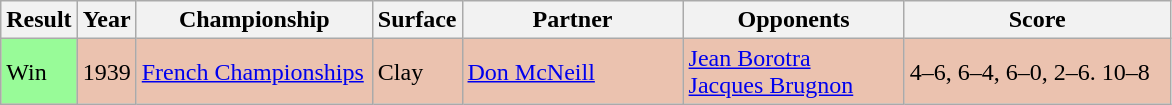<table class="sortable wikitable">
<tr>
<th style="width:40px">Result</th>
<th style="width:30px">Year</th>
<th style="width:150px">Championship</th>
<th style="width:50px">Surface</th>
<th style="width:140px">Partner</th>
<th style="width:140px">Opponents</th>
<th style="width:170px" class="unsortable">Score</th>
</tr>
<tr style="background:#ebc2af;">
<td style="background:#98fb98;">Win</td>
<td>1939</td>
<td><a href='#'>French Championships</a></td>
<td>Clay</td>
<td> <a href='#'>Don McNeill</a></td>
<td> <a href='#'>Jean Borotra</a> <br>  <a href='#'>Jacques Brugnon</a></td>
<td>4–6, 6–4, 6–0, 2–6. 10–8</td>
</tr>
</table>
